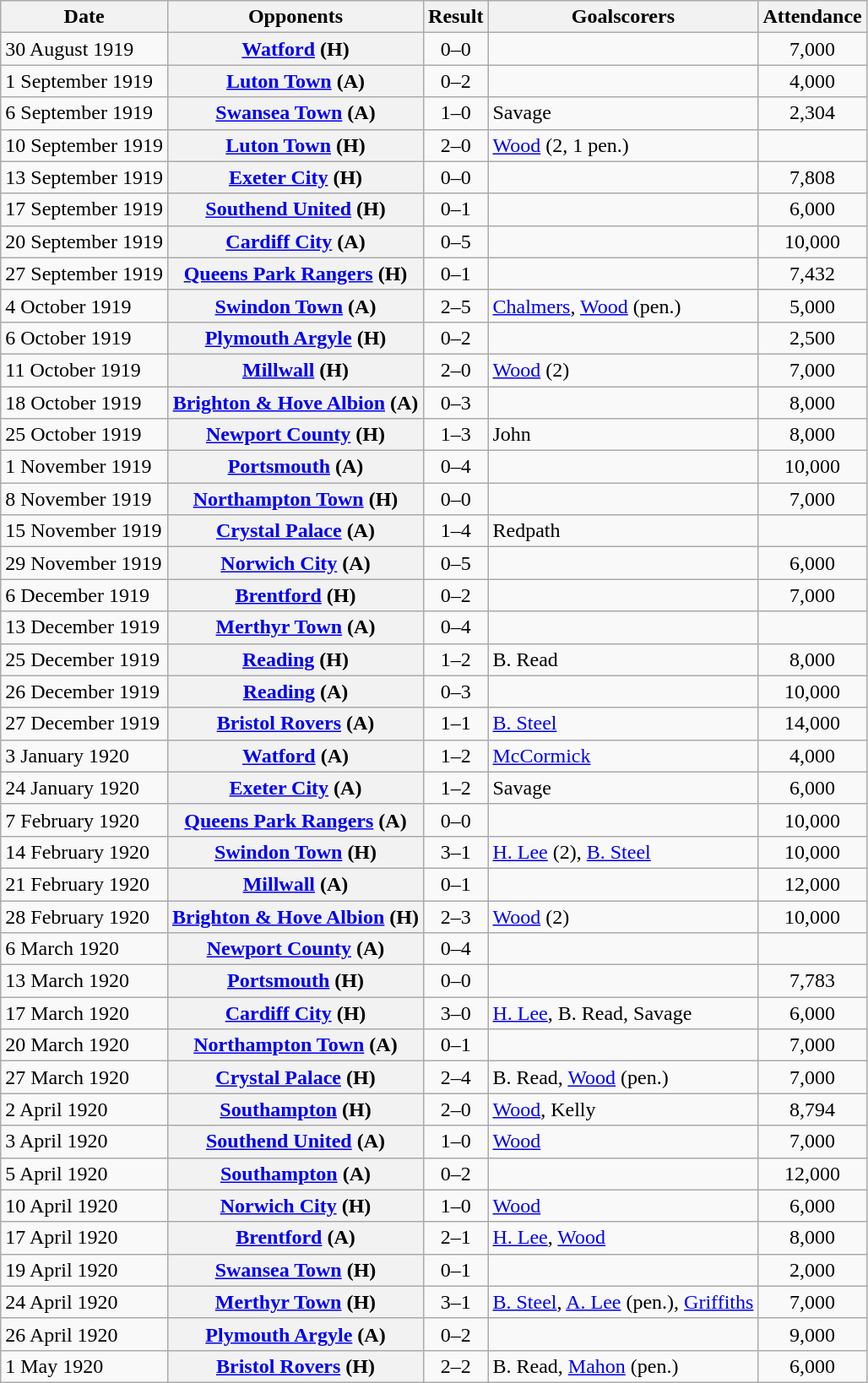<table class="wikitable plainrowheaders sortable">
<tr>
<th scope=col>Date</th>
<th scope=col>Opponents</th>
<th scope=col>Result</th>
<th scope=col class=unsortable>Goalscorers</th>
<th scope=col>Attendance</th>
</tr>
<tr>
<td>30 August 1919</td>
<th scope=row><a href='#'>Watford</a> (H)</th>
<td align=center>0–0</td>
<td></td>
<td align=center>7,000</td>
</tr>
<tr>
<td>1 September 1919</td>
<th scope=row><a href='#'>Luton Town</a> (A)</th>
<td align=center>0–2</td>
<td></td>
<td align=center>4,000</td>
</tr>
<tr>
<td>6 September 1919</td>
<th scope=row><a href='#'>Swansea Town</a> (A)</th>
<td align=center>1–0</td>
<td>Savage</td>
<td align=center>2,304</td>
</tr>
<tr>
<td>10 September 1919</td>
<th scope=row><a href='#'>Luton Town</a> (H)</th>
<td align=center>2–0</td>
<td><a href='#'>Wood</a> (2, 1 pen.)</td>
<td align=center></td>
</tr>
<tr>
<td>13 September 1919</td>
<th scope=row><a href='#'>Exeter City</a> (H)</th>
<td align=center>0–0</td>
<td></td>
<td align=center>7,808</td>
</tr>
<tr>
<td>17 September 1919</td>
<th scope=row><a href='#'>Southend United</a> (H)</th>
<td align=center>0–1</td>
<td></td>
<td align=center>6,000</td>
</tr>
<tr>
<td>20 September 1919</td>
<th scope=row><a href='#'>Cardiff City</a> (A)</th>
<td align=center>0–5</td>
<td></td>
<td align=center>10,000</td>
</tr>
<tr>
<td>27 September 1919</td>
<th scope=row><a href='#'>Queens Park Rangers</a> (H)</th>
<td align=center>0–1</td>
<td></td>
<td align=center>7,432</td>
</tr>
<tr>
<td>4 October 1919</td>
<th scope=row><a href='#'>Swindon Town</a> (A)</th>
<td align=center>2–5</td>
<td><a href='#'>Chalmers</a>, <a href='#'>Wood</a> (pen.)</td>
<td align=center>5,000</td>
</tr>
<tr>
<td>6 October 1919</td>
<th scope=row><a href='#'>Plymouth Argyle</a> (H)</th>
<td align=center>0–2</td>
<td></td>
<td align=center>2,500</td>
</tr>
<tr>
<td>11 October 1919</td>
<th scope=row><a href='#'>Millwall</a> (H)</th>
<td align=center>2–0</td>
<td><a href='#'>Wood</a> (2)</td>
<td align=center>7,000</td>
</tr>
<tr>
<td>18 October 1919</td>
<th scope=row><a href='#'>Brighton & Hove Albion</a> (A)</th>
<td align=center>0–3</td>
<td></td>
<td align=center>8,000</td>
</tr>
<tr>
<td>25 October 1919</td>
<th scope=row><a href='#'>Newport County</a> (H)</th>
<td align=center>1–3</td>
<td>John</td>
<td align=center>8,000</td>
</tr>
<tr>
<td>1 November 1919</td>
<th scope=row><a href='#'>Portsmouth</a> (A)</th>
<td align=center>0–4</td>
<td></td>
<td align=center>10,000</td>
</tr>
<tr>
<td>8 November 1919</td>
<th scope=row><a href='#'>Northampton Town</a> (H)</th>
<td align=center>0–0</td>
<td></td>
<td align=center>7,000</td>
</tr>
<tr>
<td>15 November 1919</td>
<th scope=row><a href='#'>Crystal Palace</a> (A)</th>
<td align=center>1–4</td>
<td>Redpath</td>
<td align=center></td>
</tr>
<tr>
<td>29 November 1919</td>
<th scope=row><a href='#'>Norwich City</a> (A)</th>
<td align=center>0–5</td>
<td></td>
<td align=center>6,000</td>
</tr>
<tr>
<td>6 December 1919</td>
<th scope=row><a href='#'>Brentford</a> (H)</th>
<td align=center>0–2</td>
<td></td>
<td align=center>7,000</td>
</tr>
<tr>
<td>13 December 1919</td>
<th scope=row><a href='#'>Merthyr Town</a> (A)</th>
<td align=center>0–4</td>
<td></td>
<td align=center></td>
</tr>
<tr>
<td>25 December 1919</td>
<th scope=row><a href='#'>Reading</a> (H)</th>
<td align=center>1–2</td>
<td>B. Read</td>
<td align=center>8,000</td>
</tr>
<tr>
<td>26 December 1919</td>
<th scope=row><a href='#'>Reading</a> (A)</th>
<td align=center>0–3</td>
<td></td>
<td align=center>10,000</td>
</tr>
<tr>
<td>27 December 1919</td>
<th scope=row><a href='#'>Bristol Rovers</a> (A)</th>
<td align=center>1–1</td>
<td><a href='#'>B. Steel</a></td>
<td align=center>14,000</td>
</tr>
<tr>
<td>3 January 1920</td>
<th scope=row><a href='#'>Watford</a> (A)</th>
<td align=center>1–2</td>
<td><a href='#'>McCormick</a></td>
<td align=center>4,000</td>
</tr>
<tr>
<td>24 January 1920</td>
<th scope=row><a href='#'>Exeter City</a> (A)</th>
<td align=center>1–2</td>
<td>Savage</td>
<td align=center>6,000</td>
</tr>
<tr>
<td>7 February 1920</td>
<th scope=row><a href='#'>Queens Park Rangers</a> (A)</th>
<td align=center>0–0</td>
<td></td>
<td align=center>10,000</td>
</tr>
<tr>
<td>14 February 1920</td>
<th scope=row><a href='#'>Swindon Town</a> (H)</th>
<td align=center>3–1</td>
<td><a href='#'>H. Lee</a> (2), <a href='#'>B. Steel</a></td>
<td align=center>10,000</td>
</tr>
<tr>
<td>21 February 1920</td>
<th scope=row><a href='#'>Millwall</a> (A)</th>
<td align=center>0–1</td>
<td></td>
<td align=center>12,000</td>
</tr>
<tr>
<td>28 February 1920</td>
<th scope=row><a href='#'>Brighton & Hove Albion</a> (H)</th>
<td align=center>2–3</td>
<td><a href='#'>Wood</a> (2)</td>
<td align=center>10,000</td>
</tr>
<tr>
<td>6 March 1920</td>
<th scope=row><a href='#'>Newport County</a> (A)</th>
<td align=center>0–4</td>
<td></td>
<td align=center></td>
</tr>
<tr>
<td>13 March 1920</td>
<th scope=row><a href='#'>Portsmouth</a> (H)</th>
<td align=center>0–0</td>
<td></td>
<td align=center>7,783</td>
</tr>
<tr>
<td>17 March 1920</td>
<th scope=row><a href='#'>Cardiff City</a> (H)</th>
<td align=center>3–0</td>
<td><a href='#'>H. Lee</a>, B. Read, Savage</td>
<td align=center>6,000</td>
</tr>
<tr>
<td>20 March 1920</td>
<th scope=row><a href='#'>Northampton Town</a> (A)</th>
<td align=center>0–1</td>
<td></td>
<td align=center>7,000</td>
</tr>
<tr>
<td>27 March 1920</td>
<th scope=row><a href='#'>Crystal Palace</a> (H)</th>
<td align=center>2–4</td>
<td>B. Read, <a href='#'>Wood</a> (pen.)</td>
<td align=center>7,000</td>
</tr>
<tr>
<td>2 April 1920</td>
<th scope=row><a href='#'>Southampton</a> (H)</th>
<td align=center>2–0</td>
<td><a href='#'>Wood</a>, Kelly</td>
<td align=center>8,794</td>
</tr>
<tr>
<td>3 April 1920</td>
<th scope=row><a href='#'>Southend United</a> (A)</th>
<td align=center>1–0</td>
<td><a href='#'>Wood</a></td>
<td align=center>7,000</td>
</tr>
<tr>
<td>5 April 1920</td>
<th scope=row><a href='#'>Southampton</a> (A)</th>
<td align=center>0–2</td>
<td></td>
<td align=center>12,000</td>
</tr>
<tr>
<td>10 April 1920</td>
<th scope=row><a href='#'>Norwich City</a> (H)</th>
<td align=center>1–0</td>
<td><a href='#'>Wood</a></td>
<td align=center>6,000</td>
</tr>
<tr>
<td>17 April 1920</td>
<th scope=row><a href='#'>Brentford</a> (A)</th>
<td align=center>2–1</td>
<td><a href='#'>H. Lee</a>, <a href='#'>Wood</a></td>
<td align=center>8,000</td>
</tr>
<tr>
<td>19 April 1920</td>
<th scope=row><a href='#'>Swansea Town</a> (H)</th>
<td align=center>0–1</td>
<td></td>
<td align=center>2,000</td>
</tr>
<tr>
<td>24 April 1920</td>
<th scope=row><a href='#'>Merthyr Town</a> (H)</th>
<td align=center>3–1</td>
<td><a href='#'>B. Steel</a>, <a href='#'>A. Lee</a> (pen.), <a href='#'>Griffiths</a></td>
<td align=center>7,000</td>
</tr>
<tr>
<td>26 April 1920</td>
<th scope=row><a href='#'>Plymouth Argyle</a> (A)</th>
<td align=center>0–2</td>
<td></td>
<td align=center>9,000</td>
</tr>
<tr>
<td>1 May 1920</td>
<th scope=row><a href='#'>Bristol Rovers</a> (H)</th>
<td align=center>2–2</td>
<td>B. Read, <a href='#'>Mahon</a> (pen.)</td>
<td align=center>6,000</td>
</tr>
</table>
